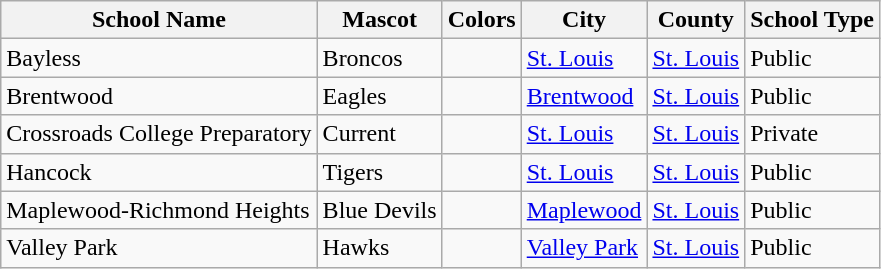<table class="wikitable">
<tr>
<th>School Name</th>
<th>Mascot</th>
<th>Colors</th>
<th>City</th>
<th>County</th>
<th>School Type</th>
</tr>
<tr>
<td>Bayless</td>
<td>Broncos</td>
<td></td>
<td><a href='#'>St. Louis</a></td>
<td><a href='#'>St. Louis</a></td>
<td>Public</td>
</tr>
<tr>
<td>Brentwood</td>
<td>Eagles</td>
<td></td>
<td><a href='#'>Brentwood</a></td>
<td><a href='#'>St. Louis</a></td>
<td>Public</td>
</tr>
<tr>
<td>Crossroads College Preparatory</td>
<td>Current</td>
<td></td>
<td><a href='#'>St. Louis</a></td>
<td><a href='#'>St. Louis</a></td>
<td>Private</td>
</tr>
<tr>
<td>Hancock</td>
<td>Tigers</td>
<td></td>
<td><a href='#'>St. Louis</a></td>
<td><a href='#'>St. Louis</a></td>
<td>Public</td>
</tr>
<tr>
<td>Maplewood-Richmond Heights</td>
<td>Blue Devils</td>
<td></td>
<td><a href='#'>Maplewood</a></td>
<td><a href='#'>St. Louis</a></td>
<td>Public</td>
</tr>
<tr>
<td>Valley Park</td>
<td>Hawks</td>
<td></td>
<td><a href='#'>Valley Park</a></td>
<td><a href='#'>St. Louis</a></td>
<td>Public</td>
</tr>
</table>
